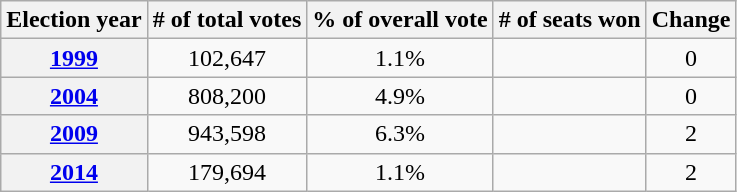<table class="wikitable">
<tr>
<th>Election year</th>
<th># of total votes</th>
<th>% of overall vote</th>
<th># of seats won</th>
<th>Change</th>
</tr>
<tr>
<th><a href='#'>1999</a></th>
<td style="text-align:center;">102,647 </td>
<td style="text-align:center;">1.1% </td>
<td style="text-align:center;"></td>
<td style="text-align:center;">0 </td>
</tr>
<tr>
<th><a href='#'>2004</a></th>
<td style="text-align:center;">808,200 </td>
<td style="text-align:center;">4.9% </td>
<td style="text-align:center;"></td>
<td style="text-align:center;">0 </td>
</tr>
<tr>
<th><a href='#'>2009</a></th>
<td style="text-align:center;">943,598 </td>
<td style="text-align:center;">6.3% </td>
<td style="text-align:center;"></td>
<td style="text-align:center;">2 </td>
</tr>
<tr>
<th><a href='#'>2014</a></th>
<td style="text-align:center;">179,694 </td>
<td style="text-align:center;">1.1% </td>
<td style="text-align:center;"></td>
<td style="text-align:center;">2 </td>
</tr>
</table>
